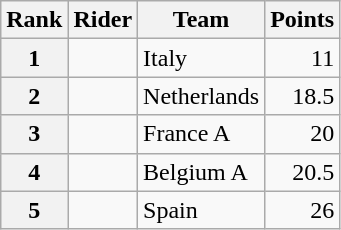<table class="wikitable">
<tr>
<th scope="col">Rank</th>
<th scope="col">Rider</th>
<th scope="col">Team</th>
<th scope="col">Points</th>
</tr>
<tr>
<th scope="row">1</th>
<td></td>
<td>Italy</td>
<td style="text-align:right;">11</td>
</tr>
<tr>
<th scope="row">2</th>
<td></td>
<td>Netherlands</td>
<td style="text-align:right;">18.5</td>
</tr>
<tr>
<th scope="row">3</th>
<td></td>
<td>France A</td>
<td style="text-align:right;">20</td>
</tr>
<tr>
<th scope="row">4</th>
<td></td>
<td>Belgium A</td>
<td style="text-align:right;">20.5</td>
</tr>
<tr>
<th scope="row">5</th>
<td></td>
<td>Spain</td>
<td style="text-align:right;">26</td>
</tr>
</table>
